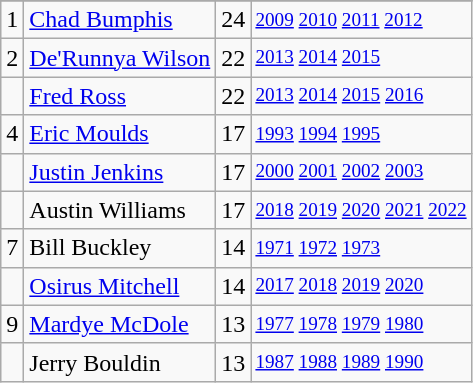<table class="wikitable">
<tr>
</tr>
<tr>
<td>1</td>
<td><a href='#'>Chad Bumphis</a></td>
<td>24</td>
<td style="font-size:80%;"><a href='#'>2009</a> <a href='#'>2010</a> <a href='#'>2011</a> <a href='#'>2012</a></td>
</tr>
<tr>
<td>2</td>
<td><a href='#'>De'Runnya Wilson</a></td>
<td>22</td>
<td style="font-size:80%;"><a href='#'>2013</a> <a href='#'>2014</a> <a href='#'>2015</a></td>
</tr>
<tr>
<td></td>
<td><a href='#'>Fred Ross</a></td>
<td>22</td>
<td style="font-size:80%;"><a href='#'>2013</a> <a href='#'>2014</a> <a href='#'>2015</a> <a href='#'>2016</a></td>
</tr>
<tr>
<td>4</td>
<td><a href='#'>Eric Moulds</a></td>
<td>17</td>
<td style="font-size:80%;"><a href='#'>1993</a> <a href='#'>1994</a> <a href='#'>1995</a></td>
</tr>
<tr>
<td></td>
<td><a href='#'>Justin Jenkins</a></td>
<td>17</td>
<td style="font-size:80%;"><a href='#'>2000</a> <a href='#'>2001</a> <a href='#'>2002</a> <a href='#'>2003</a></td>
</tr>
<tr>
<td></td>
<td>Austin Williams</td>
<td>17</td>
<td style="font-size:80%;"><a href='#'>2018</a> <a href='#'>2019</a> <a href='#'>2020</a> <a href='#'>2021</a> <a href='#'>2022</a></td>
</tr>
<tr>
<td>7</td>
<td>Bill Buckley</td>
<td>14</td>
<td style="font-size:80%;"><a href='#'>1971</a> <a href='#'>1972</a> <a href='#'>1973</a></td>
</tr>
<tr>
<td></td>
<td><a href='#'>Osirus Mitchell</a></td>
<td>14</td>
<td style="font-size:80%;"><a href='#'>2017</a> <a href='#'>2018</a> <a href='#'>2019</a> <a href='#'>2020</a></td>
</tr>
<tr>
<td>9</td>
<td><a href='#'>Mardye McDole</a></td>
<td>13</td>
<td style="font-size:80%;"><a href='#'>1977</a> <a href='#'>1978</a> <a href='#'>1979</a> <a href='#'>1980</a></td>
</tr>
<tr>
<td></td>
<td>Jerry Bouldin</td>
<td>13</td>
<td style="font-size:80%;"><a href='#'>1987</a> <a href='#'>1988</a> <a href='#'>1989</a> <a href='#'>1990</a></td>
</tr>
</table>
